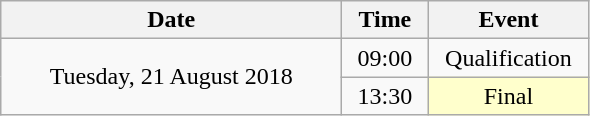<table class = "wikitable" style="text-align:center;">
<tr>
<th width=220>Date</th>
<th width=50>Time</th>
<th width=100>Event</th>
</tr>
<tr>
<td rowspan=2>Tuesday, 21 August 2018</td>
<td>09:00</td>
<td>Qualification</td>
</tr>
<tr>
<td>13:30</td>
<td bgcolor=ffffcc>Final</td>
</tr>
</table>
